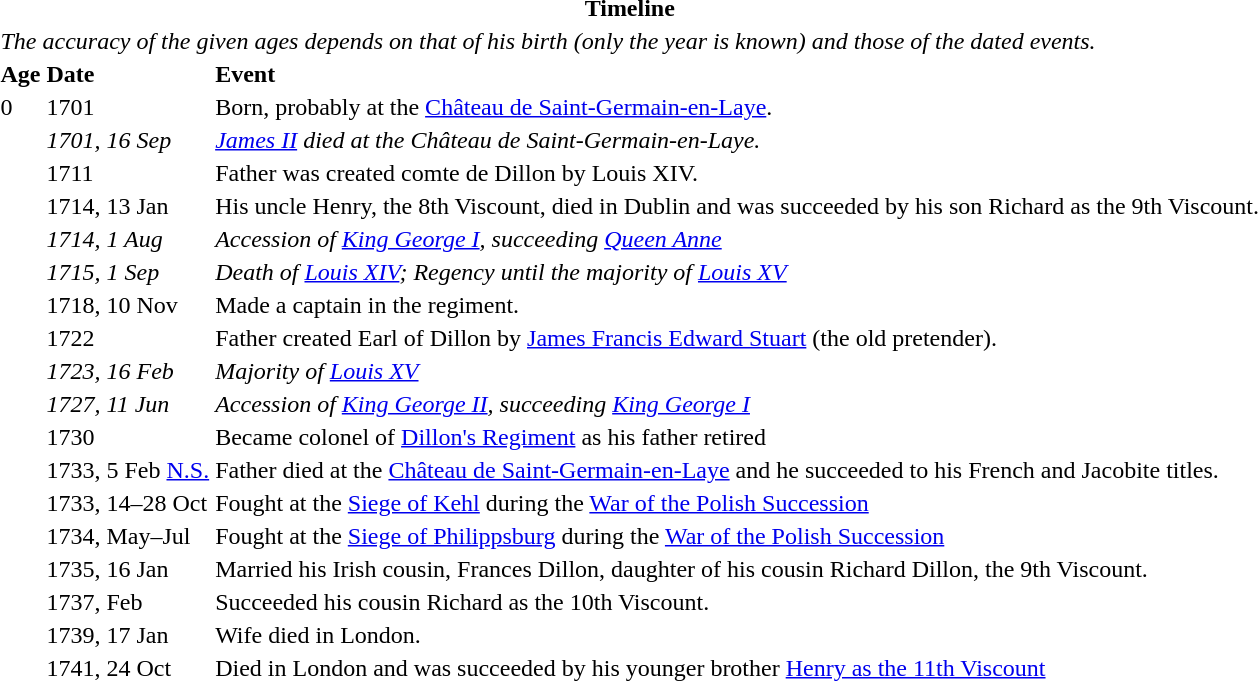<table>
<tr>
<th colspan=3>Timeline</th>
</tr>
<tr>
<td colspan=3><em>The accuracy of the given ages depends on that of his birth (only the year is known) and those of the dated events.</em></td>
</tr>
<tr>
<th align="left">Age</th>
<th align="left">Date</th>
<th align="left">Event</th>
</tr>
<tr>
<td>0</td>
<td>1701</td>
<td>Born, probably at the <a href='#'>Château de Saint-Germain-en-Laye</a>.</td>
</tr>
<tr>
<td></td>
<td><em>1701, 16 Sep</em></td>
<td><em><a href='#'>James II</a> died at the Château de Saint-Germain-en-Laye.</em></td>
</tr>
<tr>
<td></td>
<td>1711</td>
<td>Father was created comte de Dillon by Louis XIV.</td>
</tr>
<tr>
<td></td>
<td>1714, 13 Jan</td>
<td>His uncle Henry, the 8th Viscount, died in Dublin and was succeeded by his son Richard as the 9th Viscount.</td>
</tr>
<tr>
<td></td>
<td><em>1714, 1 Aug</em></td>
<td><em>Accession of <a href='#'>King George I</a>, succeeding <a href='#'> Queen Anne</a></em></td>
</tr>
<tr>
<td></td>
<td><em>1715, 1 Sep</em></td>
<td><em>Death of <a href='#'>Louis XIV</a>; Regency until the majority of <a href='#'>Louis XV</a></em></td>
</tr>
<tr>
<td></td>
<td>1718, 10 Nov</td>
<td>Made a captain in the regiment.</td>
</tr>
<tr>
<td></td>
<td>1722</td>
<td>Father created Earl of Dillon by <a href='#'>James Francis Edward Stuart</a> (the old pretender).</td>
</tr>
<tr>
<td></td>
<td><em>1723, 16 Feb</em></td>
<td><em>Majority of <a href='#'>Louis XV</a></em></td>
</tr>
<tr>
<td></td>
<td><em>1727, 11 Jun</em></td>
<td><em>Accession of <a href='#'>King George II</a>, succeeding <a href='#'>King George I</a></em></td>
</tr>
<tr>
<td></td>
<td>1730</td>
<td>Became colonel of <a href='#'>Dillon's Regiment</a> as his father retired</td>
</tr>
<tr>
<td></td>
<td>1733, 5 Feb <a href='#'>N.S.</a></td>
<td>Father died at the <a href='#'>Château de Saint-Germain-en-Laye</a> and he succeeded to his French and Jacobite titles.</td>
</tr>
<tr>
<td></td>
<td>1733, 14–28 Oct</td>
<td>Fought at the <a href='#'>Siege of Kehl</a> during the <a href='#'>War of the Polish Succession</a></td>
</tr>
<tr>
<td></td>
<td>1734, May–Jul</td>
<td>Fought at the <a href='#'>Siege of Philippsburg</a> during the <a href='#'>War of the Polish Succession</a></td>
</tr>
<tr>
<td></td>
<td>1735, 16 Jan</td>
<td>Married his Irish cousin, Frances Dillon, daughter of his cousin Richard Dillon, the 9th Viscount.</td>
</tr>
<tr>
<td></td>
<td>1737, Feb</td>
<td>Succeeded his cousin Richard as the 10th Viscount.</td>
</tr>
<tr>
<td></td>
<td>1739, 17 Jan</td>
<td>Wife died in London.</td>
</tr>
<tr>
<td></td>
<td>1741, 24 Oct</td>
<td>Died in London and was succeeded by his younger brother <a href='#'>Henry as the 11th Viscount</a></td>
</tr>
</table>
